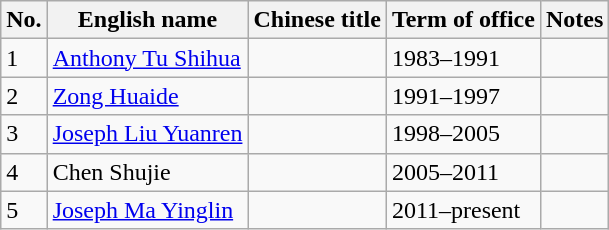<table class="wikitable">
<tr>
<th>No.</th>
<th>English name</th>
<th>Chinese title</th>
<th>Term of office</th>
<th>Notes</th>
</tr>
<tr>
<td>1</td>
<td><a href='#'>Anthony Tu Shihua</a></td>
<td></td>
<td>1983–1991</td>
<td></td>
</tr>
<tr>
<td>2</td>
<td><a href='#'>Zong Huaide</a></td>
<td></td>
<td>1991–1997</td>
<td></td>
</tr>
<tr>
<td>3</td>
<td><a href='#'>Joseph Liu Yuanren</a></td>
<td></td>
<td>1998–2005</td>
<td></td>
</tr>
<tr>
<td>4</td>
<td>Chen Shujie</td>
<td></td>
<td>2005–2011</td>
<td></td>
</tr>
<tr>
<td>5</td>
<td><a href='#'>Joseph Ma Yinglin</a></td>
<td></td>
<td>2011–present</td>
<td></td>
</tr>
</table>
